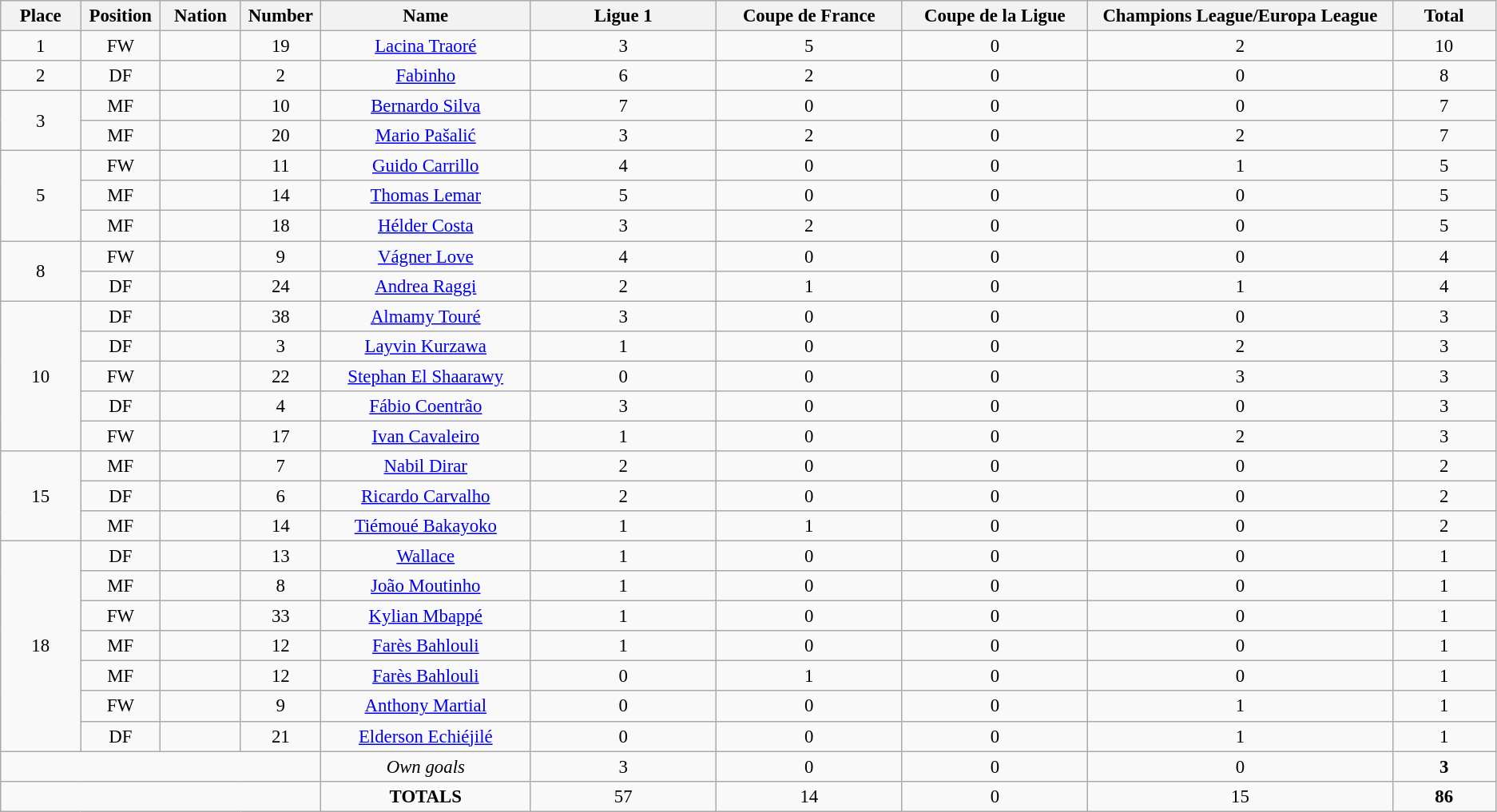<table class="wikitable" style="font-size: 95%; text-align: center;">
<tr>
<th width=60>Place</th>
<th width=60>Position</th>
<th width=60>Nation</th>
<th width=60>Number</th>
<th width=170>Name</th>
<th width=150>Ligue 1</th>
<th width=150>Coupe de France</th>
<th width=150>Coupe de la Ligue</th>
<th width=250>Champions League/Europa League</th>
<th width=80>Total</th>
</tr>
<tr>
<td>1</td>
<td>FW</td>
<td></td>
<td>19</td>
<td><a href='#'>Lacina Traoré</a></td>
<td>3</td>
<td>5</td>
<td>0</td>
<td>2</td>
<td>10</td>
</tr>
<tr>
<td>2</td>
<td>DF</td>
<td></td>
<td>2</td>
<td><a href='#'>Fabinho</a></td>
<td>6</td>
<td>2</td>
<td>0</td>
<td>0</td>
<td>8</td>
</tr>
<tr>
<td rowspan="2">3</td>
<td>MF</td>
<td></td>
<td>10</td>
<td><a href='#'>Bernardo Silva</a></td>
<td>7</td>
<td>0</td>
<td>0</td>
<td>0</td>
<td>7</td>
</tr>
<tr>
<td>MF</td>
<td></td>
<td>20</td>
<td><a href='#'>Mario Pašalić</a></td>
<td>3</td>
<td>2</td>
<td>0</td>
<td>2</td>
<td>7</td>
</tr>
<tr>
<td rowspan="3">5</td>
<td>FW</td>
<td></td>
<td>11</td>
<td><a href='#'>Guido Carrillo</a></td>
<td>4</td>
<td>0</td>
<td>0</td>
<td>1</td>
<td>5</td>
</tr>
<tr>
<td>MF</td>
<td></td>
<td>14</td>
<td><a href='#'>Thomas Lemar</a></td>
<td>5</td>
<td>0</td>
<td>0</td>
<td>0</td>
<td>5</td>
</tr>
<tr>
<td>MF</td>
<td></td>
<td>18</td>
<td><a href='#'>Hélder Costa</a></td>
<td>3</td>
<td>2</td>
<td>0</td>
<td>0</td>
<td>5</td>
</tr>
<tr>
<td rowspan="2">8</td>
<td>FW</td>
<td></td>
<td>9</td>
<td><a href='#'>Vágner Love</a></td>
<td>4</td>
<td>0</td>
<td>0</td>
<td>0</td>
<td>4</td>
</tr>
<tr>
<td>DF</td>
<td></td>
<td>24</td>
<td><a href='#'>Andrea Raggi</a></td>
<td>2</td>
<td>1</td>
<td>0</td>
<td>1</td>
<td>4</td>
</tr>
<tr>
<td rowspan="5">10</td>
<td>DF</td>
<td></td>
<td>38</td>
<td><a href='#'>Almamy Touré</a></td>
<td>3</td>
<td>0</td>
<td>0</td>
<td>0</td>
<td>3</td>
</tr>
<tr>
<td>DF</td>
<td></td>
<td>3</td>
<td><a href='#'>Layvin Kurzawa</a></td>
<td>1</td>
<td>0</td>
<td>0</td>
<td>2</td>
<td>3</td>
</tr>
<tr>
<td>FW</td>
<td></td>
<td>22</td>
<td><a href='#'>Stephan El Shaarawy</a></td>
<td>0</td>
<td>0</td>
<td>0</td>
<td>3</td>
<td>3</td>
</tr>
<tr>
<td>DF</td>
<td></td>
<td>4</td>
<td><a href='#'>Fábio Coentrão</a></td>
<td>3</td>
<td>0</td>
<td>0</td>
<td>0</td>
<td>3</td>
</tr>
<tr>
<td>FW</td>
<td></td>
<td>17</td>
<td><a href='#'>Ivan Cavaleiro</a></td>
<td>1</td>
<td>0</td>
<td>0</td>
<td>2</td>
<td>3</td>
</tr>
<tr>
<td rowspan="3">15</td>
<td>MF</td>
<td></td>
<td>7</td>
<td><a href='#'>Nabil Dirar</a></td>
<td>2</td>
<td>0</td>
<td>0</td>
<td>0</td>
<td>2</td>
</tr>
<tr>
<td>DF</td>
<td></td>
<td>6</td>
<td><a href='#'>Ricardo Carvalho</a></td>
<td>2</td>
<td>0</td>
<td>0</td>
<td>0</td>
<td>2</td>
</tr>
<tr>
<td>MF</td>
<td></td>
<td>14</td>
<td><a href='#'>Tiémoué Bakayoko</a></td>
<td>1</td>
<td>1</td>
<td>0</td>
<td>0</td>
<td>2</td>
</tr>
<tr>
<td rowspan="7">18</td>
<td>DF</td>
<td></td>
<td>13</td>
<td><a href='#'>Wallace</a></td>
<td>1</td>
<td>0</td>
<td>0</td>
<td>0</td>
<td>1</td>
</tr>
<tr>
<td>MF</td>
<td></td>
<td>8</td>
<td><a href='#'>João Moutinho</a></td>
<td>1</td>
<td>0</td>
<td>0</td>
<td>0</td>
<td>1</td>
</tr>
<tr>
<td>FW</td>
<td></td>
<td>33</td>
<td><a href='#'>Kylian Mbappé</a></td>
<td>1</td>
<td>0</td>
<td>0</td>
<td>0</td>
<td>1</td>
</tr>
<tr>
<td>MF</td>
<td></td>
<td>12</td>
<td><a href='#'>Farès Bahlouli</a></td>
<td>1</td>
<td>0</td>
<td>0</td>
<td>0</td>
<td>1</td>
</tr>
<tr>
<td>MF</td>
<td></td>
<td>12</td>
<td><a href='#'>Farès Bahlouli</a></td>
<td>0</td>
<td>1</td>
<td>0</td>
<td>0</td>
<td>1</td>
</tr>
<tr>
<td>FW</td>
<td></td>
<td>9</td>
<td><a href='#'>Anthony Martial</a></td>
<td>0</td>
<td>0</td>
<td>0</td>
<td>1</td>
<td>1</td>
</tr>
<tr>
<td>DF</td>
<td></td>
<td>21</td>
<td><a href='#'>Elderson Echiéjilé</a></td>
<td>0</td>
<td>0</td>
<td>0</td>
<td>1</td>
<td>1</td>
</tr>
<tr>
<td colspan="4"></td>
<td><em>Own goals</em></td>
<td>3</td>
<td>0</td>
<td>0</td>
<td>0</td>
<td><strong>3</strong></td>
</tr>
<tr>
<td colspan="4"></td>
<td><strong>TOTALS</strong></td>
<td>57</td>
<td>14</td>
<td>0</td>
<td>15</td>
<td><strong>86</strong></td>
</tr>
</table>
